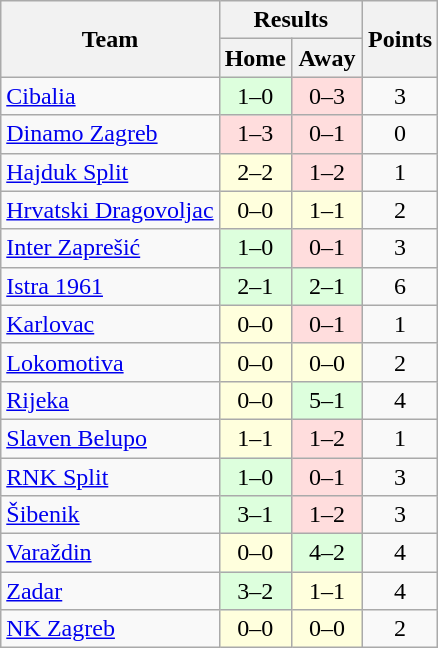<table class="wikitable" style="text-align:center">
<tr>
<th rowspan=2>Team</th>
<th colspan=2>Results</th>
<th rowspan=2>Points</th>
</tr>
<tr>
<th width=40>Home</th>
<th width=40>Away</th>
</tr>
<tr>
<td align=left><a href='#'>Cibalia</a></td>
<td bgcolor="#ddffdd">1–0</td>
<td bgcolor="#ffdddd">0–3</td>
<td>3</td>
</tr>
<tr>
<td align=left><a href='#'>Dinamo Zagreb</a></td>
<td bgcolor="#ffdddd">1–3</td>
<td bgcolor="#ffdddd">0–1</td>
<td>0</td>
</tr>
<tr>
<td align=left><a href='#'>Hajduk Split</a></td>
<td bgcolor="#ffffdd">2–2</td>
<td bgcolor="#ffdddd">1–2</td>
<td>1</td>
</tr>
<tr>
<td align=left><a href='#'>Hrvatski Dragovoljac</a></td>
<td bgcolor="#ffffdd">0–0</td>
<td bgcolor="#ffffdd">1–1</td>
<td>2</td>
</tr>
<tr>
<td align=left><a href='#'>Inter Zaprešić</a></td>
<td bgcolor="#ddffdd">1–0</td>
<td bgcolor="#ffdddd">0–1</td>
<td>3</td>
</tr>
<tr>
<td align=left><a href='#'>Istra 1961</a></td>
<td bgcolor="#ddffdd">2–1</td>
<td bgcolor="#ddffdd">2–1</td>
<td>6</td>
</tr>
<tr>
<td align=left><a href='#'>Karlovac</a></td>
<td bgcolor="#ffffdd">0–0</td>
<td bgcolor="#ffdddd">0–1</td>
<td>1</td>
</tr>
<tr>
<td align=left><a href='#'>Lokomotiva</a></td>
<td bgcolor="#ffffdd">0–0</td>
<td bgcolor="#ffffdd">0–0</td>
<td>2</td>
</tr>
<tr>
<td align=left><a href='#'>Rijeka</a></td>
<td bgcolor="#ffffdd">0–0</td>
<td bgcolor="#ddffdd">5–1</td>
<td>4</td>
</tr>
<tr>
<td align=left><a href='#'>Slaven Belupo</a></td>
<td bgcolor="#ffffdd">1–1</td>
<td bgcolor="#ffdddd">1–2</td>
<td>1</td>
</tr>
<tr>
<td align=left><a href='#'>RNK Split</a></td>
<td bgcolor="#ddffdd">1–0</td>
<td bgcolor="#ffdddd">0–1</td>
<td>3</td>
</tr>
<tr>
<td align=left><a href='#'>Šibenik</a></td>
<td bgcolor="#ddffdd">3–1</td>
<td bgcolor="#ffdddd">1–2</td>
<td>3</td>
</tr>
<tr>
<td align=left><a href='#'>Varaždin</a></td>
<td bgcolor="#ffffdd">0–0</td>
<td bgcolor="#ddffdd">4–2</td>
<td>4</td>
</tr>
<tr>
<td align=left><a href='#'>Zadar</a></td>
<td bgcolor="#ddffdd">3–2</td>
<td bgcolor="#ffffdd">1–1</td>
<td>4</td>
</tr>
<tr>
<td align=left><a href='#'>NK Zagreb</a></td>
<td bgcolor="#ffffdd">0–0</td>
<td bgcolor="#ffffdd">0–0</td>
<td>2</td>
</tr>
</table>
